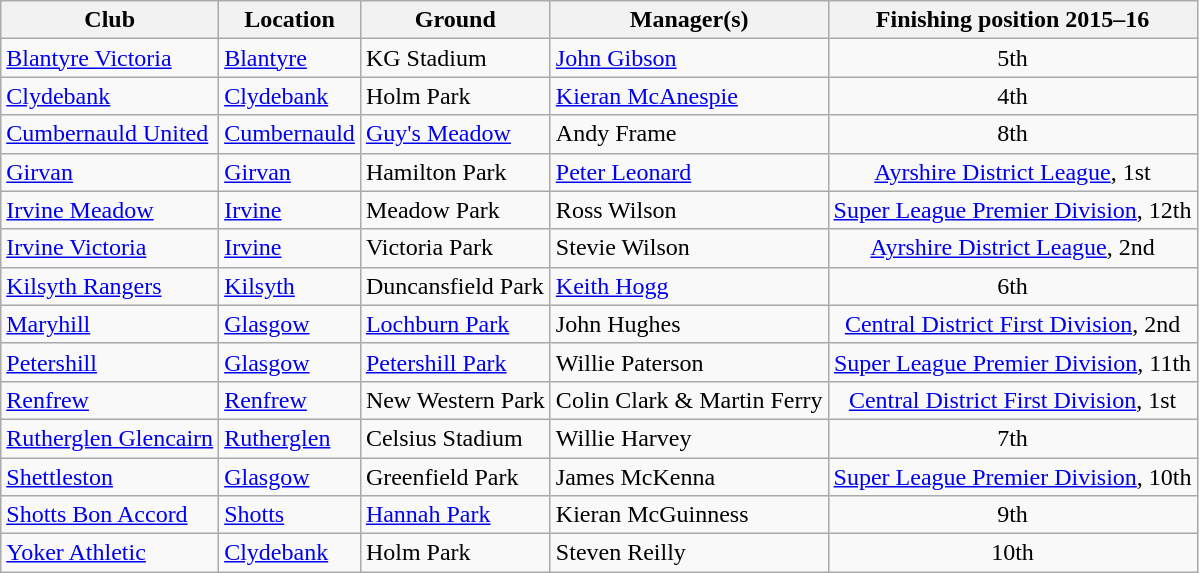<table class="wikitable sortable">
<tr>
<th>Club</th>
<th>Location</th>
<th>Ground</th>
<th>Manager(s)</th>
<th>Finishing position 2015–16</th>
</tr>
<tr>
<td style="text-align:left;"><a href='#'>Blantyre Victoria</a></td>
<td><a href='#'>Blantyre</a></td>
<td>KG Stadium</td>
<td><a href='#'>John Gibson</a></td>
<td align="center">5th</td>
</tr>
<tr>
<td style="text-align:left;"><a href='#'>Clydebank</a></td>
<td><a href='#'>Clydebank</a></td>
<td>Holm Park</td>
<td><a href='#'>Kieran McAnespie</a></td>
<td align="center">4th</td>
</tr>
<tr>
<td style="text-align:left;"><a href='#'>Cumbernauld United</a></td>
<td><a href='#'>Cumbernauld</a></td>
<td><a href='#'>Guy's Meadow</a></td>
<td>Andy Frame</td>
<td align="center">8th</td>
</tr>
<tr>
<td style="text-align:left;"><a href='#'>Girvan</a></td>
<td><a href='#'>Girvan</a></td>
<td>Hamilton Park</td>
<td><a href='#'>Peter Leonard</a></td>
<td align="center"><a href='#'>Ayrshire District League</a>, 1st</td>
</tr>
<tr>
<td style="text-align:left;"><a href='#'>Irvine Meadow</a></td>
<td><a href='#'>Irvine</a></td>
<td>Meadow Park</td>
<td>Ross Wilson</td>
<td align="center"><a href='#'>Super League Premier Division</a>, 12th</td>
</tr>
<tr>
<td style="text-align:left;"><a href='#'>Irvine Victoria</a></td>
<td><a href='#'>Irvine</a></td>
<td>Victoria Park</td>
<td>Stevie Wilson</td>
<td align="center"><a href='#'>Ayrshire District League</a>, 2nd</td>
</tr>
<tr>
<td style="text-align:left;"><a href='#'>Kilsyth Rangers</a></td>
<td><a href='#'>Kilsyth</a></td>
<td>Duncansfield Park</td>
<td><a href='#'>Keith Hogg</a></td>
<td align="center">6th</td>
</tr>
<tr>
<td style="text-align:left;"><a href='#'>Maryhill</a></td>
<td><a href='#'>Glasgow</a></td>
<td><a href='#'>Lochburn Park</a></td>
<td>John Hughes</td>
<td align="center"><a href='#'>Central District First Division</a>, 2nd</td>
</tr>
<tr>
<td style="text-align:left;"><a href='#'>Petershill</a></td>
<td><a href='#'>Glasgow</a></td>
<td><a href='#'>Petershill Park</a></td>
<td>Willie Paterson</td>
<td align="center"><a href='#'>Super League Premier Division</a>, 11th</td>
</tr>
<tr>
<td style="text-align:left;"><a href='#'>Renfrew</a></td>
<td><a href='#'>Renfrew</a></td>
<td>New Western Park</td>
<td>Colin Clark & Martin Ferry</td>
<td align="center"><a href='#'>Central District First Division</a>, 1st</td>
</tr>
<tr>
<td style="text-align:left;"><a href='#'>Rutherglen Glencairn</a></td>
<td><a href='#'>Rutherglen</a></td>
<td>Celsius Stadium</td>
<td>Willie Harvey</td>
<td align="center">7th</td>
</tr>
<tr>
<td style="text-align:left;"><a href='#'>Shettleston</a></td>
<td><a href='#'>Glasgow</a></td>
<td>Greenfield Park</td>
<td>James McKenna</td>
<td align="center"><a href='#'>Super League Premier Division</a>, 10th</td>
</tr>
<tr>
<td style="text-align:left;"><a href='#'>Shotts Bon Accord</a></td>
<td><a href='#'>Shotts</a></td>
<td><a href='#'>Hannah Park</a></td>
<td>Kieran McGuinness</td>
<td align="center">9th</td>
</tr>
<tr>
<td style="text-align:left;"><a href='#'>Yoker Athletic</a></td>
<td><a href='#'>Clydebank</a></td>
<td>Holm Park</td>
<td>Steven Reilly</td>
<td align="center">10th</td>
</tr>
</table>
